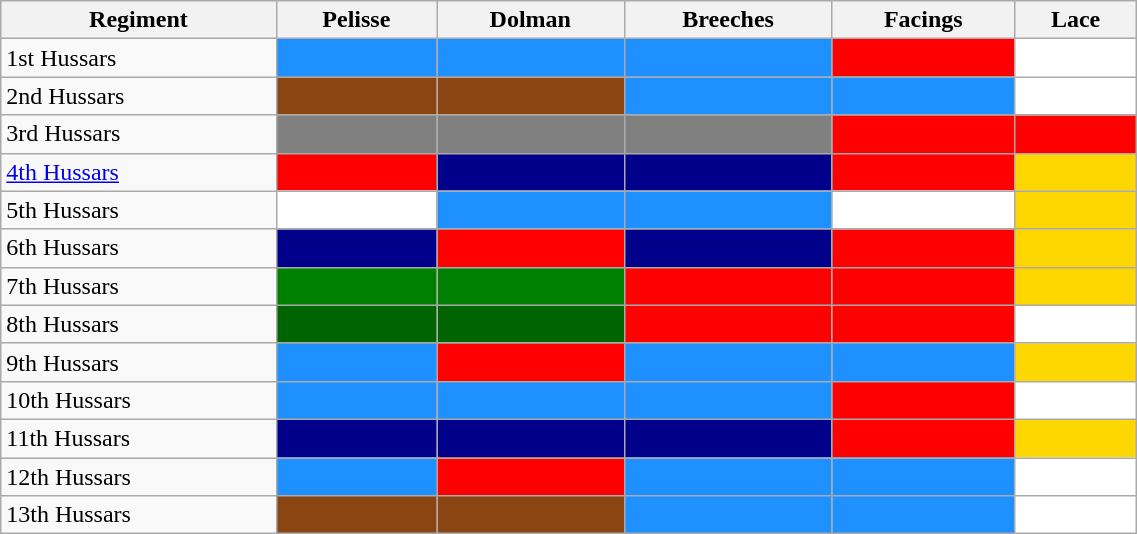<table class="wikitable sortable" style="width:60%;">
<tr>
<th>Regiment</th>
<th>Pelisse</th>
<th>Dolman</th>
<th>Breeches</th>
<th>Facings</th>
<th>Lace</th>
</tr>
<tr>
<td>1st Hussars</td>
<td style="background:#1e90ff;"></td>
<td style="background:#1e90ff;"></td>
<td style="background:#1e90ff;"></td>
<td style="background:#f00;"></td>
<td style="background:#fff;"></td>
</tr>
<tr>
<td>2nd Hussars</td>
<td style="background:#8b4513;"></td>
<td style="background:#8b4513;"></td>
<td style="background:#1e90ff;"></td>
<td style="background:#1e90ff;"></td>
<td style="background:#fff;"></td>
</tr>
<tr>
<td>3rd Hussars</td>
<td style="background:grey;"></td>
<td style="background:grey;"></td>
<td style="background:grey;"></td>
<td style="background:#f00;"></td>
<td style="background:#f00;"></td>
</tr>
<tr>
<td><a href='#'>4th Hussars</a></td>
<td style="background:#f00;"></td>
<td style="background:darkBlue;"></td>
<td style="background:darkBlue;"></td>
<td style="background:#f00;"></td>
<td style="background:gold;"></td>
</tr>
<tr>
<td>5th Hussars</td>
<td style="background:#fff;"></td>
<td style="background:#1e90ff;"></td>
<td style="background:#1e90ff;"></td>
<td style="background:#fff;"></td>
<td style="background:gold;"></td>
</tr>
<tr>
<td>6th Hussars</td>
<td style="background:darkBlue;"></td>
<td style="background:#f00;"></td>
<td style="background:darkBlue;"></td>
<td style="background:#f00;"></td>
<td style="background:gold;"></td>
</tr>
<tr>
<td>7th Hussars</td>
<td style="background:green;"></td>
<td style="background:green;"></td>
<td style="background:#f00;"></td>
<td style="background:#f00;"></td>
<td style="background:gold;"></td>
</tr>
<tr>
<td>8th Hussars</td>
<td style="background:#006400;"></td>
<td style="background:#006400;"></td>
<td style="background:#f00;"></td>
<td style="background:#f00;"></td>
<td style="background:#fff;"></td>
</tr>
<tr>
<td>9th Hussars</td>
<td style="background:#1e90ff;"></td>
<td style="background:#f00;"></td>
<td style="background:#1e90ff;"></td>
<td style="background:#1e90ff;"></td>
<td style="background:gold;"></td>
</tr>
<tr>
<td>10th Hussars</td>
<td style="background:#1e90ff;"></td>
<td style="background:#1e90ff;"></td>
<td style="background:#1e90ff;"></td>
<td style="background:#f00;"></td>
<td style="background:#fff;"></td>
</tr>
<tr>
<td>11th Hussars</td>
<td style="background:darkBlue;"></td>
<td style="background:darkBlue;"></td>
<td style="background:darkBlue;"></td>
<td style="background:#f00;"></td>
<td style="background:gold;"></td>
</tr>
<tr>
<td>12th Hussars</td>
<td style="background:#1e90ff;"></td>
<td style="background:#f00;"></td>
<td style="background:#1e90ff;"></td>
<td style="background:#1e90ff;"></td>
<td style="background:#fff;"></td>
</tr>
<tr>
<td>13th Hussars</td>
<td style="background:#8b4513;"></td>
<td style="background:#8b4513;"></td>
<td style="background:#1e90ff;"></td>
<td style="background:#1e90ff;"></td>
<td style="background:#fff;"></td>
</tr>
</table>
